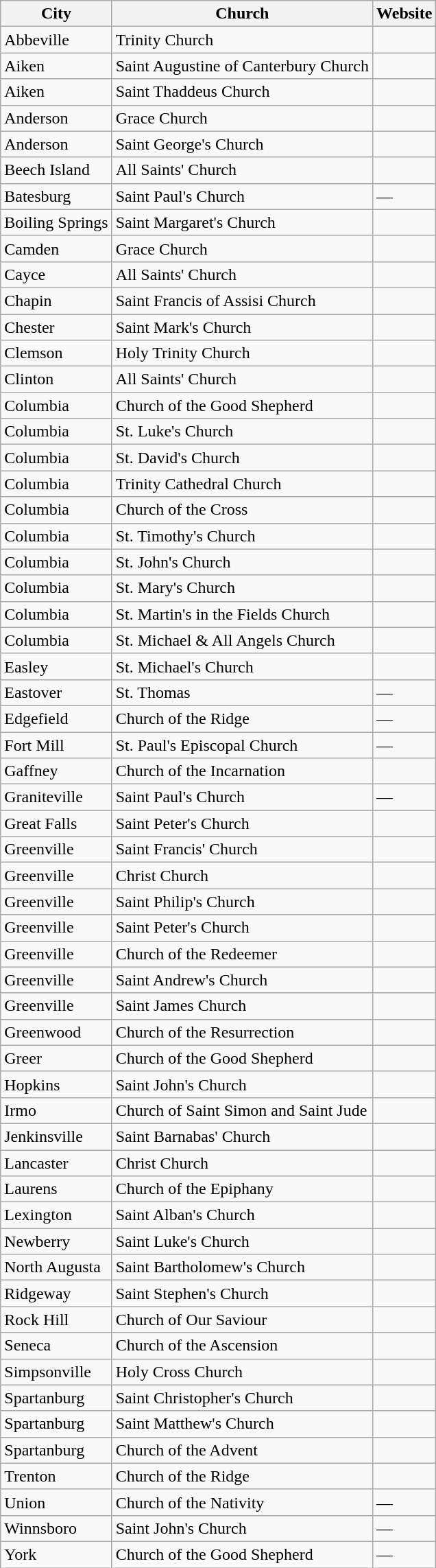<table class="wikitable sortable">
<tr>
<th>City</th>
<th>Church</th>
<th>Website</th>
</tr>
<tr>
<td>Abbeville</td>
<td>Trinity Church</td>
<td></td>
</tr>
<tr>
<td>Aiken</td>
<td>Saint Augustine of Canterbury Church</td>
<td></td>
</tr>
<tr>
<td>Aiken</td>
<td>Saint Thaddeus Church</td>
<td></td>
</tr>
<tr>
<td>Anderson</td>
<td>Grace Church</td>
<td></td>
</tr>
<tr>
<td>Anderson</td>
<td>Saint George's Church</td>
<td></td>
</tr>
<tr>
<td>Beech Island</td>
<td>All Saints' Church</td>
<td></td>
</tr>
<tr>
<td>Batesburg</td>
<td>Saint Paul's Church</td>
<td>—</td>
</tr>
<tr>
<td>Boiling Springs</td>
<td>Saint Margaret's Church</td>
<td></td>
</tr>
<tr>
<td>Camden</td>
<td>Grace Church</td>
<td></td>
</tr>
<tr>
<td>Cayce</td>
<td>All Saints' Church</td>
<td></td>
</tr>
<tr>
<td>Chapin</td>
<td>Saint Francis of Assisi Church</td>
<td></td>
</tr>
<tr>
<td>Chester</td>
<td>Saint Mark's Church</td>
<td></td>
</tr>
<tr>
<td>Clemson</td>
<td>Holy Trinity Church</td>
<td></td>
</tr>
<tr>
<td>Clinton</td>
<td>All Saints' Church</td>
<td></td>
</tr>
<tr>
<td>Columbia</td>
<td>Church of the Good Shepherd</td>
<td></td>
</tr>
<tr>
<td>Columbia</td>
<td>St. Luke's Church</td>
<td></td>
</tr>
<tr>
<td>Columbia</td>
<td>St. David's Church</td>
<td></td>
</tr>
<tr>
<td>Columbia</td>
<td>Trinity Cathedral Church</td>
<td></td>
</tr>
<tr>
<td>Columbia</td>
<td>Church of the Cross</td>
<td></td>
</tr>
<tr>
<td>Columbia</td>
<td>St. Timothy's Church</td>
<td></td>
</tr>
<tr>
<td>Columbia</td>
<td>St. John's Church</td>
<td></td>
</tr>
<tr>
<td>Columbia</td>
<td>St. Mary's Church</td>
<td></td>
</tr>
<tr>
<td>Columbia</td>
<td>St. Martin's in the Fields Church</td>
<td></td>
</tr>
<tr>
<td>Columbia</td>
<td>St. Michael & All Angels Church</td>
<td></td>
</tr>
<tr>
<td>Easley</td>
<td>St. Michael's Church</td>
<td></td>
</tr>
<tr>
<td>Eastover</td>
<td>St. Thomas</td>
<td>—</td>
</tr>
<tr>
<td>Edgefield</td>
<td>Church of the Ridge</td>
<td>—</td>
</tr>
<tr>
<td>Fort Mill</td>
<td>St. Paul's Episcopal Church</td>
<td>—</td>
</tr>
<tr>
<td>Gaffney</td>
<td>Church of the Incarnation</td>
<td></td>
</tr>
<tr>
<td>Graniteville</td>
<td>Saint Paul's Church</td>
<td>—</td>
</tr>
<tr>
<td>Great Falls</td>
<td>Saint Peter's Church</td>
<td></td>
</tr>
<tr>
<td>Greenville</td>
<td>Saint Francis' Church</td>
<td></td>
</tr>
<tr>
<td>Greenville</td>
<td>Christ Church</td>
<td></td>
</tr>
<tr>
<td>Greenville</td>
<td>Saint Philip's Church</td>
<td></td>
</tr>
<tr>
<td>Greenville</td>
<td>Saint Peter's Church</td>
<td></td>
</tr>
<tr>
<td>Greenville</td>
<td>Church of the Redeemer</td>
<td></td>
</tr>
<tr>
<td>Greenville</td>
<td>Saint Andrew's Church</td>
<td></td>
</tr>
<tr>
<td>Greenville</td>
<td>Saint James Church</td>
<td></td>
</tr>
<tr>
<td>Greenwood</td>
<td>Church of the Resurrection</td>
<td></td>
</tr>
<tr>
<td>Greer</td>
<td>Church of the Good Shepherd</td>
<td></td>
</tr>
<tr>
<td>Hopkins</td>
<td>Saint John's Church</td>
<td></td>
</tr>
<tr>
<td>Irmo</td>
<td>Church of Saint Simon and Saint Jude</td>
<td></td>
</tr>
<tr>
<td>Jenkinsville</td>
<td>Saint Barnabas' Church</td>
<td></td>
</tr>
<tr>
<td>Lancaster</td>
<td>Christ Church</td>
<td></td>
</tr>
<tr>
<td>Laurens</td>
<td>Church of the Epiphany</td>
<td></td>
</tr>
<tr>
<td>Lexington</td>
<td>Saint Alban's Church</td>
<td></td>
</tr>
<tr>
<td>Newberry</td>
<td>Saint Luke's Church</td>
<td></td>
</tr>
<tr>
<td>North Augusta</td>
<td>Saint Bartholomew's Church</td>
<td></td>
</tr>
<tr>
<td>Ridgeway</td>
<td>Saint Stephen's Church</td>
<td></td>
</tr>
<tr>
<td>Rock Hill</td>
<td>Church of Our Saviour</td>
<td></td>
</tr>
<tr>
<td>Seneca</td>
<td>Church of the Ascension</td>
<td></td>
</tr>
<tr>
<td>Simpsonville</td>
<td>Holy Cross Church</td>
<td></td>
</tr>
<tr>
<td>Spartanburg</td>
<td>Saint Christopher's Church</td>
<td></td>
</tr>
<tr>
<td>Spartanburg</td>
<td>Saint Matthew's Church</td>
<td></td>
</tr>
<tr>
<td>Spartanburg</td>
<td>Church of the Advent</td>
<td></td>
</tr>
<tr>
<td>Trenton</td>
<td>Church of the Ridge</td>
<td></td>
</tr>
<tr>
<td>Union</td>
<td>Church of the Nativity</td>
<td>—</td>
</tr>
<tr>
<td>Winnsboro</td>
<td>Saint John's Church</td>
<td>—</td>
</tr>
<tr>
<td>York</td>
<td>Church of the Good Shepherd</td>
<td>—</td>
</tr>
</table>
